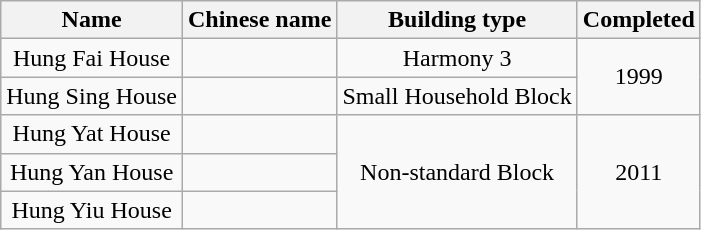<table class="wikitable" style="text-align: center">
<tr>
<th>Name</th>
<th>Chinese name</th>
<th>Building type</th>
<th>Completed</th>
</tr>
<tr>
<td>Hung Fai House</td>
<td></td>
<td>Harmony 3</td>
<td rowspan="2">1999</td>
</tr>
<tr>
<td>Hung Sing House</td>
<td></td>
<td>Small Household Block</td>
</tr>
<tr>
<td>Hung Yat House</td>
<td></td>
<td rowspan="3">Non-standard Block</td>
<td rowspan="3">2011</td>
</tr>
<tr>
<td>Hung Yan House</td>
<td></td>
</tr>
<tr>
<td>Hung Yiu House</td>
<td></td>
</tr>
</table>
